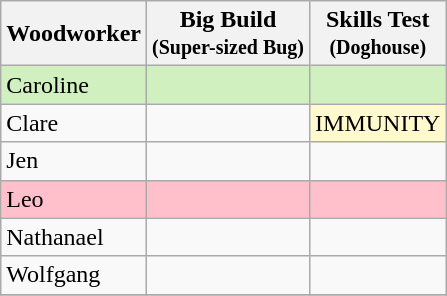<table class="wikitable" style="text-align:center;">
<tr>
<th>Woodworker</th>
<th>Big Build<br><small>(Super-sized Bug)</small></th>
<th>Skills Test<br><small>(Doghouse)</small></th>
</tr>
<tr style="background:#d0f0c0;">
<td align="left">Caroline</td>
<td align="left"></td>
<td></td>
</tr>
<tr>
<td align="left">Clare</td>
<td align="left"></td>
<td colspan="1" style="background:lemonchiffon;">IMMUNITY</td>
</tr>
<tr>
<td align="left">Jen</td>
<td align="left"></td>
<td></td>
</tr>
<tr style="background:Pink;">
<td align="left">Leo</td>
<td align="left"></td>
<td></td>
</tr>
<tr>
<td align="left">Nathanael</td>
<td align="left"></td>
<td></td>
</tr>
<tr>
<td align="left">Wolfgang</td>
<td align="left"></td>
<td></td>
</tr>
<tr>
</tr>
</table>
